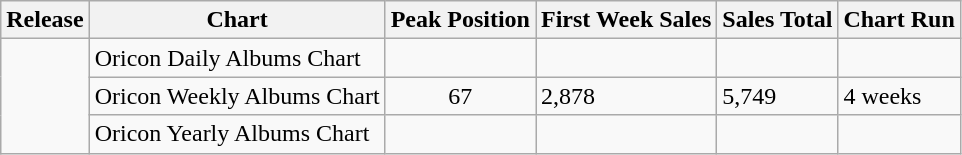<table class="wikitable">
<tr>
<th>Release</th>
<th>Chart</th>
<th>Peak Position</th>
<th>First Week Sales</th>
<th>Sales Total</th>
<th>Chart Run</th>
</tr>
<tr>
<td rowspan="3"></td>
<td>Oricon Daily Albums Chart</td>
<td align="center"></td>
<td></td>
<td></td>
<td></td>
</tr>
<tr>
<td>Oricon Weekly Albums Chart</td>
<td align="center">67</td>
<td>2,878</td>
<td>5,749</td>
<td>4 weeks</td>
</tr>
<tr>
<td>Oricon Yearly Albums Chart</td>
<td align="center"></td>
<td></td>
<td></td>
<td></td>
</tr>
</table>
